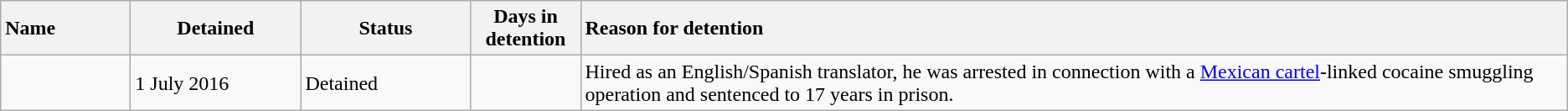<table class="wikitable defaultleft col2center col3center col4center col5left sortable">
<tr>
<th style="text-align: left; width: 6em;">Name</th>
<th style="width: 8em;">Detained</th>
<th style="width: 8em;">Status</th>
<th style="width: 5em;">Days in detention</th>
<th class="unsortable" style="text-align: left;">Reason for detention</th>
</tr>
<tr>
<td></td>
<td>1 July 2016</td>
<td>Detained</td>
<td></td>
<td>Hired as an English/Spanish translator, he was arrested in connection with a <a href='#'>Mexican cartel</a>-linked cocaine smuggling operation and sentenced to 17 years in prison.</td>
</tr>
</table>
